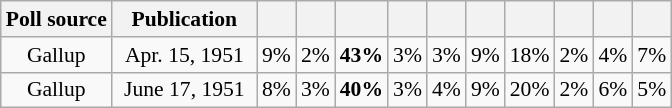<table class="wikitable" style="font-size:90%;text-align:center;">
<tr>
<th>Poll source</th>
<th style="width:90px;">Publication</th>
<th></th>
<th></th>
<th></th>
<th></th>
<th></th>
<th></th>
<th></th>
<th></th>
<th></th>
<th></th>
</tr>
<tr>
<td>Gallup</td>
<td>Apr. 15, 1951</td>
<td>9%</td>
<td>2%</td>
<td><strong>43%</strong></td>
<td>3%</td>
<td>3%</td>
<td>9%</td>
<td>18%</td>
<td>2%</td>
<td>4%</td>
<td>7%</td>
</tr>
<tr>
<td>Gallup</td>
<td>June 17, 1951</td>
<td>8%</td>
<td>3%</td>
<td><strong>40%</strong></td>
<td>3%</td>
<td>4%</td>
<td>9%</td>
<td>20%</td>
<td>2%</td>
<td>6%</td>
<td>5%</td>
</tr>
</table>
